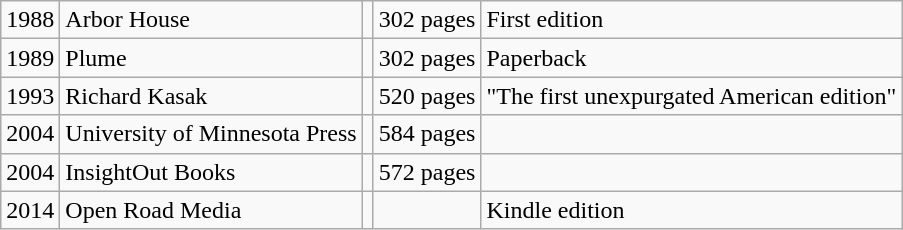<table class="wikitable">
<tr>
<td>1988</td>
<td>Arbor House</td>
<td></td>
<td>302 pages</td>
<td>First edition</td>
</tr>
<tr>
<td>1989</td>
<td>Plume</td>
<td></td>
<td>302 pages</td>
<td>Paperback</td>
</tr>
<tr>
<td>1993</td>
<td>Richard Kasak</td>
<td></td>
<td>520 pages</td>
<td>"The first unexpurgated American edition"</td>
</tr>
<tr>
<td>2004</td>
<td>University of Minnesota Press</td>
<td></td>
<td>584 pages</td>
<td></td>
</tr>
<tr>
<td>2004</td>
<td>InsightOut Books</td>
<td></td>
<td>572 pages</td>
<td></td>
</tr>
<tr>
<td>2014</td>
<td>Open Road Media</td>
<td></td>
<td></td>
<td>Kindle edition</td>
</tr>
</table>
